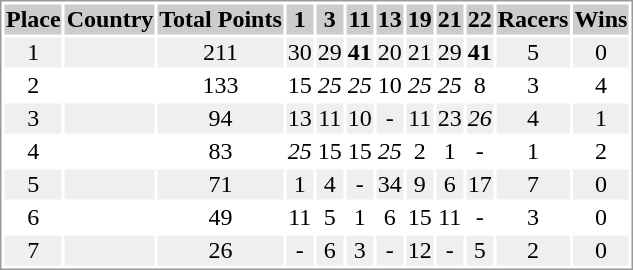<table border="0" style="border: 1px solid #999; background-color:#FFFFFF; text-align:center">
<tr align="center" bgcolor="#CCCCCC">
<th>Place</th>
<th>Country</th>
<th>Total Points</th>
<th>1</th>
<th>3</th>
<th>11</th>
<th>13</th>
<th>19</th>
<th>21</th>
<th>22</th>
<th>Racers</th>
<th>Wins</th>
</tr>
<tr bgcolor="#EFEFEF">
<td>1</td>
<td align="left"></td>
<td>211</td>
<td>30</td>
<td>29</td>
<td><strong>41</strong></td>
<td>20</td>
<td>21</td>
<td>29</td>
<td><strong>41</strong></td>
<td>5</td>
<td>0</td>
</tr>
<tr>
<td>2</td>
<td align="left"></td>
<td>133</td>
<td>15</td>
<td><em>25</em></td>
<td><em>25</em></td>
<td>10</td>
<td><em>25</em></td>
<td><em>25</em></td>
<td>8</td>
<td>3</td>
<td>4</td>
</tr>
<tr bgcolor="#EFEFEF">
<td>3</td>
<td align="left"></td>
<td>94</td>
<td>13</td>
<td>11</td>
<td>10</td>
<td>-</td>
<td>11</td>
<td>23</td>
<td><em>26</em></td>
<td>4</td>
<td>1</td>
</tr>
<tr>
<td>4</td>
<td align="left"></td>
<td>83</td>
<td><em>25</em></td>
<td>15</td>
<td>15</td>
<td><em>25</em></td>
<td>2</td>
<td>1</td>
<td>-</td>
<td>1</td>
<td>2</td>
</tr>
<tr bgcolor="#EFEFEF">
<td>5</td>
<td align="left"></td>
<td>71</td>
<td>1</td>
<td>4</td>
<td>-</td>
<td>34</td>
<td>9</td>
<td>6</td>
<td>17</td>
<td>7</td>
<td>0</td>
</tr>
<tr>
<td>6</td>
<td align="left"></td>
<td>49</td>
<td>11</td>
<td>5</td>
<td>1</td>
<td>6</td>
<td>15</td>
<td>11</td>
<td>-</td>
<td>3</td>
<td>0</td>
</tr>
<tr bgcolor="#EFEFEF">
<td>7</td>
<td align="left"></td>
<td>26</td>
<td>-</td>
<td>6</td>
<td>3</td>
<td>-</td>
<td>12</td>
<td>-</td>
<td>5</td>
<td>2</td>
<td>0</td>
</tr>
</table>
